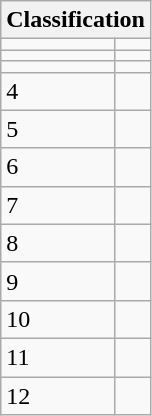<table class="wikitable" font-size: 90%;>
<tr>
<th colspan=2>Classification</th>
</tr>
<tr valign="top">
<td></td>
<td></td>
</tr>
<tr>
<td></td>
<td></td>
</tr>
<tr>
<td></td>
<td></td>
</tr>
<tr>
<td>4</td>
<td></td>
</tr>
<tr>
<td>5</td>
<td></td>
</tr>
<tr>
<td>6</td>
<td></td>
</tr>
<tr>
<td>7</td>
<td></td>
</tr>
<tr>
<td>8</td>
<td></td>
</tr>
<tr>
<td>9</td>
<td></td>
</tr>
<tr>
<td>10</td>
<td></td>
</tr>
<tr>
<td>11</td>
<td></td>
</tr>
<tr>
<td>12</td>
<td></td>
</tr>
</table>
